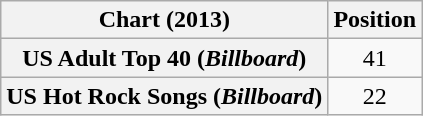<table class="wikitable sortable plainrowheaders" style="text-align:center">
<tr>
<th scope="col">Chart (2013)</th>
<th scope="col">Position</th>
</tr>
<tr>
<th scope="row">US Adult Top 40 (<em>Billboard</em>)</th>
<td>41</td>
</tr>
<tr>
<th scope="row">US Hot Rock Songs (<em>Billboard</em>)</th>
<td>22</td>
</tr>
</table>
